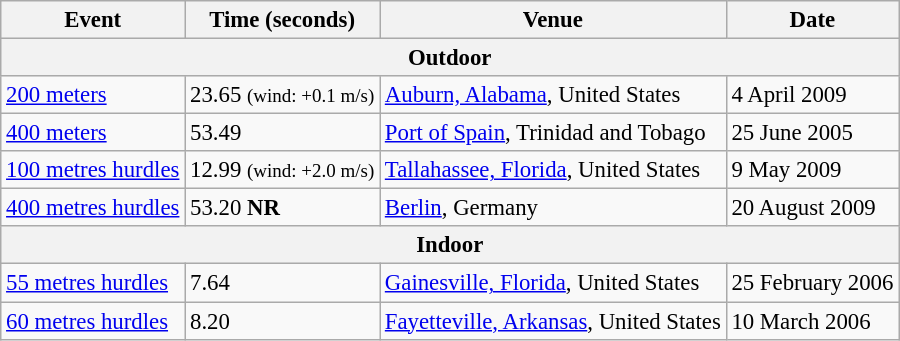<table class="wikitable" style="border-collapse: collapse; font-size: 95%;">
<tr>
<th>Event</th>
<th>Time (seconds)</th>
<th>Venue</th>
<th>Date</th>
</tr>
<tr>
<th colspan="4">Outdoor</th>
</tr>
<tr>
<td><a href='#'>200 meters</a></td>
<td>23.65 <small>(wind: +0.1 m/s)</small></td>
<td><a href='#'>Auburn, Alabama</a>, United States</td>
<td>4 April 2009</td>
</tr>
<tr>
<td><a href='#'>400 meters</a></td>
<td>53.49</td>
<td><a href='#'>Port of Spain</a>, Trinidad and Tobago</td>
<td>25 June 2005</td>
</tr>
<tr>
<td><a href='#'>100 metres hurdles</a></td>
<td>12.99 <small>(wind: +2.0 m/s)</small></td>
<td><a href='#'>Tallahassee, Florida</a>, United States</td>
<td>9 May 2009</td>
</tr>
<tr>
<td><a href='#'>400 metres hurdles</a></td>
<td>53.20 <strong>NR</strong></td>
<td><a href='#'>Berlin</a>, Germany</td>
<td>20 August 2009</td>
</tr>
<tr>
<th colspan="4">Indoor</th>
</tr>
<tr>
<td><a href='#'>55 metres hurdles</a></td>
<td>7.64</td>
<td><a href='#'>Gainesville, Florida</a>, United States</td>
<td>25 February 2006</td>
</tr>
<tr>
<td><a href='#'>60 metres hurdles</a></td>
<td>8.20</td>
<td><a href='#'>Fayetteville, Arkansas</a>, United States</td>
<td>10 March 2006</td>
</tr>
</table>
